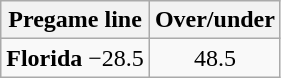<table class="wikitable">
<tr align="center">
<th style=>Pregame line</th>
<th style=>Over/under</th>
</tr>
<tr align="center">
<td><strong>Florida</strong> −28.5</td>
<td>48.5</td>
</tr>
</table>
